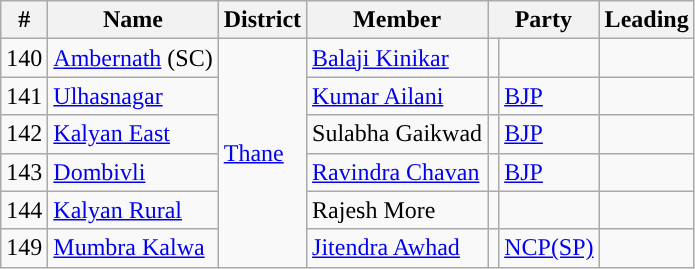<table class="wikitable">
<tr>
<th>#</th>
<th>Name</th>
<th>District</th>
<th>Member</th>
<th colspan="2">Party</th>
<th colspan=2>Leading<br></th>
</tr>
<tr>
<td>140</td>
<td><a href='#'>Ambernath</a> (SC)</td>
<td rowspan="6"><a href='#'>Thane</a></td>
<td><a href='#'>Balaji Kinikar</a></td>
<td></td>
<td></td>
</tr>
<tr>
<td>141</td>
<td><a href='#'>Ulhasnagar</a></td>
<td><a href='#'>Kumar Ailani</a></td>
<td></td>
<td><a href='#'>BJP</a></td>
<td></td>
</tr>
<tr>
<td>142</td>
<td><a href='#'>Kalyan East</a></td>
<td>Sulabha Gaikwad</td>
<td></td>
<td><a href='#'>BJP</a></td>
<td></td>
</tr>
<tr>
<td>143</td>
<td><a href='#'>Dombivli</a></td>
<td><a href='#'>Ravindra Chavan</a></td>
<td></td>
<td><a href='#'>BJP</a></td>
<td></td>
</tr>
<tr>
<td>144</td>
<td><a href='#'>Kalyan Rural</a></td>
<td>Rajesh More</td>
<td></td>
<td></td>
</tr>
<tr>
<td>149</td>
<td><a href='#'>Mumbra Kalwa</a></td>
<td><a href='#'>Jitendra Awhad</a></td>
<td></td>
<td><a href='#'>NCP(SP)</a></td>
<td></td>
</tr>
</table>
